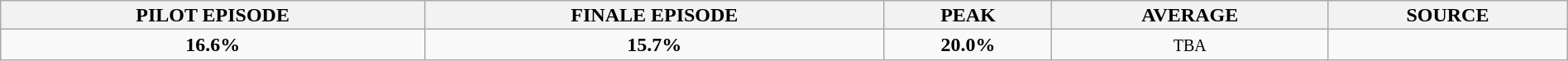<table class="wikitable" style="text-align:center; background:#f9f9f9; line-height:16px;" width="100%">
<tr>
<th>PILOT EPISODE</th>
<th>FINALE EPISODE</th>
<th>PEAK</th>
<th>AVERAGE</th>
<th>SOURCE</th>
</tr>
<tr>
<td><strong>16.6%</strong></td>
<td><strong>15.7%</strong></td>
<td><strong>20.0%</strong></td>
<td><span><small>TBA</small></span></td>
<td></td>
</tr>
</table>
